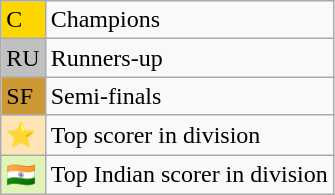<table class="wikitable" text-align:center">
<tr>
<td bgcolor=gold>C</td>
<td>Champions</td>
</tr>
<tr>
<td bgcolor=silver>RU</td>
<td>Runners-up</td>
</tr>
<tr>
<td bgcolor="#C93">SF</td>
<td>Semi-finals</td>
</tr>
<tr>
<td bgcolor=#FFE4B5>⭐</td>
<td>Top scorer in division</td>
</tr>
<tr>
<td bgcolor=#ERF5B5>🇮🇳</td>
<td>Top Indian scorer in division</td>
</tr>
</table>
